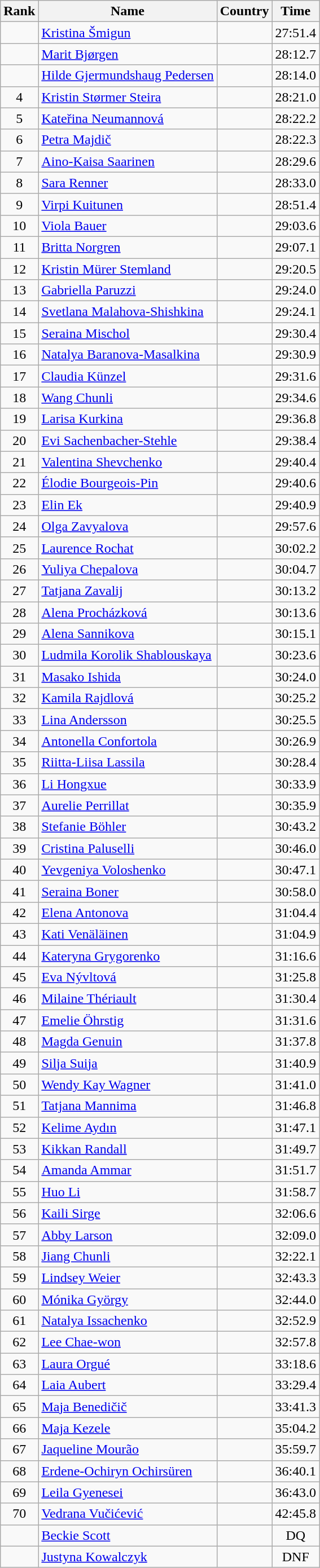<table class="wikitable sortable" style="text-align:center">
<tr>
<th>Rank</th>
<th>Name</th>
<th>Country</th>
<th>Time</th>
</tr>
<tr>
<td></td>
<td align="left"><a href='#'>Kristina Šmigun</a></td>
<td align="left"></td>
<td>27:51.4</td>
</tr>
<tr>
<td></td>
<td align="left"><a href='#'>Marit Bjørgen</a></td>
<td align="left"></td>
<td>28:12.7</td>
</tr>
<tr>
<td></td>
<td align="left"><a href='#'>Hilde Gjermundshaug Pedersen</a></td>
<td align="left"></td>
<td>28:14.0</td>
</tr>
<tr>
<td>4</td>
<td align="left"><a href='#'>Kristin Størmer Steira</a></td>
<td align="left"></td>
<td>28:21.0</td>
</tr>
<tr>
<td>5</td>
<td align="left"><a href='#'>Kateřina Neumannová</a></td>
<td align="left"></td>
<td>28:22.2</td>
</tr>
<tr>
<td>6</td>
<td align="left"><a href='#'>Petra Majdič</a></td>
<td align="left"></td>
<td>28:22.3</td>
</tr>
<tr>
<td>7</td>
<td align="left"><a href='#'>Aino-Kaisa Saarinen</a></td>
<td align="left"></td>
<td>28:29.6</td>
</tr>
<tr>
<td>8</td>
<td align="left"><a href='#'>Sara Renner</a></td>
<td align="left"></td>
<td>28:33.0</td>
</tr>
<tr>
<td>9</td>
<td align="left"><a href='#'>Virpi Kuitunen</a></td>
<td align="left"></td>
<td>28:51.4</td>
</tr>
<tr>
<td>10</td>
<td align="left"><a href='#'>Viola Bauer</a></td>
<td align="left"></td>
<td>29:03.6</td>
</tr>
<tr>
<td>11</td>
<td align="left"><a href='#'>Britta Norgren</a></td>
<td align="left"></td>
<td>29:07.1</td>
</tr>
<tr>
<td>12</td>
<td align="left"><a href='#'>Kristin Mürer Stemland</a></td>
<td align="left"></td>
<td>29:20.5</td>
</tr>
<tr>
<td>13</td>
<td align="left"><a href='#'>Gabriella Paruzzi</a></td>
<td align="left"></td>
<td>29:24.0</td>
</tr>
<tr>
<td>14</td>
<td align="left"><a href='#'>Svetlana Malahova-Shishkina</a></td>
<td align="left"></td>
<td>29:24.1</td>
</tr>
<tr>
<td>15</td>
<td align="left"><a href='#'>Seraina Mischol</a></td>
<td align="left"></td>
<td>29:30.4</td>
</tr>
<tr>
<td>16</td>
<td align="left"><a href='#'>Natalya Baranova-Masalkina</a></td>
<td align="left"></td>
<td>29:30.9</td>
</tr>
<tr>
<td>17</td>
<td align="left"><a href='#'>Claudia Künzel</a></td>
<td align="left"></td>
<td>29:31.6</td>
</tr>
<tr>
<td>18</td>
<td align="left"><a href='#'>Wang Chunli</a></td>
<td align="left"></td>
<td>29:34.6</td>
</tr>
<tr>
<td>19</td>
<td align="left"><a href='#'>Larisa Kurkina</a></td>
<td align="left"></td>
<td>29:36.8</td>
</tr>
<tr>
<td>20</td>
<td align="left"><a href='#'>Evi Sachenbacher-Stehle</a></td>
<td align="left"></td>
<td>29:38.4</td>
</tr>
<tr>
<td>21</td>
<td align="left"><a href='#'>Valentina Shevchenko</a></td>
<td align="left"></td>
<td>29:40.4</td>
</tr>
<tr>
<td>22</td>
<td align="left"><a href='#'>Élodie Bourgeois-Pin</a></td>
<td align="left"></td>
<td>29:40.6</td>
</tr>
<tr>
<td>23</td>
<td align="left"><a href='#'>Elin Ek</a></td>
<td align="left"></td>
<td>29:40.9</td>
</tr>
<tr>
<td>24</td>
<td align="left"><a href='#'>Olga Zavyalova</a></td>
<td align="left"></td>
<td>29:57.6</td>
</tr>
<tr>
<td>25</td>
<td align="left"><a href='#'>Laurence Rochat</a></td>
<td align="left"></td>
<td>30:02.2</td>
</tr>
<tr>
<td>26</td>
<td align="left"><a href='#'>Yuliya Chepalova</a></td>
<td align="left"></td>
<td>30:04.7</td>
</tr>
<tr>
<td>27</td>
<td align="left"><a href='#'>Tatjana Zavalij</a></td>
<td align="left"></td>
<td>30:13.2</td>
</tr>
<tr>
<td>28</td>
<td align="left"><a href='#'>Alena Procházková</a></td>
<td align="left"></td>
<td>30:13.6</td>
</tr>
<tr>
<td>29</td>
<td align="left"><a href='#'>Alena Sannikova</a></td>
<td align="left"></td>
<td>30:15.1</td>
</tr>
<tr>
<td>30</td>
<td align="left"><a href='#'>Ludmila Korolik Shablouskaya</a></td>
<td align="left"></td>
<td>30:23.6</td>
</tr>
<tr>
<td>31</td>
<td align="left"><a href='#'>Masako Ishida</a></td>
<td align="left"></td>
<td>30:24.0</td>
</tr>
<tr>
<td>32</td>
<td align="left"><a href='#'>Kamila Rajdlová</a></td>
<td align="left"></td>
<td>30:25.2</td>
</tr>
<tr>
<td>33</td>
<td align="left"><a href='#'>Lina Andersson</a></td>
<td align="left"></td>
<td>30:25.5</td>
</tr>
<tr>
<td>34</td>
<td align="left"><a href='#'>Antonella Confortola</a></td>
<td align="left"></td>
<td>30:26.9</td>
</tr>
<tr>
<td>35</td>
<td align="left"><a href='#'>Riitta-Liisa Lassila</a></td>
<td align="left"></td>
<td>30:28.4</td>
</tr>
<tr>
<td>36</td>
<td align="left"><a href='#'>Li Hongxue</a></td>
<td align="left"></td>
<td>30:33.9</td>
</tr>
<tr>
<td>37</td>
<td align="left"><a href='#'>Aurelie Perrillat</a></td>
<td align="left"></td>
<td>30:35.9</td>
</tr>
<tr>
<td>38</td>
<td align="left"><a href='#'>Stefanie Böhler</a></td>
<td align="left"></td>
<td>30:43.2</td>
</tr>
<tr>
<td>39</td>
<td align="left"><a href='#'>Cristina Paluselli</a></td>
<td align="left"></td>
<td>30:46.0</td>
</tr>
<tr>
<td>40</td>
<td align="left"><a href='#'>Yevgeniya Voloshenko</a></td>
<td align="left"></td>
<td>30:47.1</td>
</tr>
<tr>
<td>41</td>
<td align="left"><a href='#'>Seraina Boner</a></td>
<td align="left"></td>
<td>30:58.0</td>
</tr>
<tr>
<td>42</td>
<td align="left"><a href='#'>Elena Antonova</a></td>
<td align="left"></td>
<td>31:04.4</td>
</tr>
<tr>
<td>43</td>
<td align="left"><a href='#'>Kati Venäläinen</a></td>
<td align="left"></td>
<td>31:04.9</td>
</tr>
<tr>
<td>44</td>
<td align="left"><a href='#'>Kateryna Grygorenko</a></td>
<td align="left"></td>
<td>31:16.6</td>
</tr>
<tr>
<td>45</td>
<td align="left"><a href='#'>Eva Nývltová</a></td>
<td align="left"></td>
<td>31:25.8</td>
</tr>
<tr>
<td>46</td>
<td align="left"><a href='#'>Milaine Thériault</a></td>
<td align="left"></td>
<td>31:30.4</td>
</tr>
<tr>
<td>47</td>
<td align="left"><a href='#'>Emelie Öhrstig</a></td>
<td align="left"></td>
<td>31:31.6</td>
</tr>
<tr>
<td>48</td>
<td align="left"><a href='#'>Magda Genuin</a></td>
<td align="left"></td>
<td>31:37.8</td>
</tr>
<tr>
<td>49</td>
<td align="left"><a href='#'>Silja Suija</a></td>
<td align="left"></td>
<td>31:40.9</td>
</tr>
<tr>
<td>50</td>
<td align="left"><a href='#'>Wendy Kay Wagner</a></td>
<td align="left"></td>
<td>31:41.0</td>
</tr>
<tr>
<td>51</td>
<td align="left"><a href='#'>Tatjana Mannima</a></td>
<td align="left"></td>
<td>31:46.8</td>
</tr>
<tr>
<td>52</td>
<td align="left"><a href='#'>Kelime Aydın</a></td>
<td align="left"></td>
<td>31:47.1</td>
</tr>
<tr>
<td>53</td>
<td align="left"><a href='#'>Kikkan Randall</a></td>
<td align="left"></td>
<td>31:49.7</td>
</tr>
<tr>
<td>54</td>
<td align="left"><a href='#'>Amanda Ammar</a></td>
<td align="left"></td>
<td>31:51.7</td>
</tr>
<tr>
<td>55</td>
<td align="left"><a href='#'>Huo Li</a></td>
<td align="left"></td>
<td>31:58.7</td>
</tr>
<tr>
<td>56</td>
<td align="left"><a href='#'>Kaili Sirge</a></td>
<td align="left"></td>
<td>32:06.6</td>
</tr>
<tr>
<td>57</td>
<td align="left"><a href='#'>Abby Larson</a></td>
<td align="left"></td>
<td>32:09.0</td>
</tr>
<tr>
<td>58</td>
<td align="left"><a href='#'>Jiang Chunli</a></td>
<td align="left"></td>
<td>32:22.1</td>
</tr>
<tr>
<td>59</td>
<td align="left"><a href='#'>Lindsey Weier</a></td>
<td align="left"></td>
<td>32:43.3</td>
</tr>
<tr>
<td>60</td>
<td align="left"><a href='#'>Mónika György</a></td>
<td align="left"></td>
<td>32:44.0</td>
</tr>
<tr>
<td>61</td>
<td align="left"><a href='#'>Natalya Issachenko</a></td>
<td align="left"></td>
<td>32:52.9</td>
</tr>
<tr>
<td>62</td>
<td align="left"><a href='#'>Lee Chae-won</a></td>
<td align="left"></td>
<td>32:57.8</td>
</tr>
<tr>
<td>63</td>
<td align="left"><a href='#'>Laura Orgué</a></td>
<td align="left"></td>
<td>33:18.6</td>
</tr>
<tr>
<td>64</td>
<td align="left"><a href='#'>Laia Aubert</a></td>
<td align="left"></td>
<td>33:29.4</td>
</tr>
<tr>
<td>65</td>
<td align="left"><a href='#'>Maja Benedičič</a></td>
<td align="left"></td>
<td>33:41.3</td>
</tr>
<tr>
<td>66</td>
<td align="left"><a href='#'>Maja Kezele</a></td>
<td align="left"></td>
<td>35:04.2</td>
</tr>
<tr>
<td>67</td>
<td align="left"><a href='#'>Jaqueline Mourão</a></td>
<td align="left"></td>
<td>35:59.7</td>
</tr>
<tr>
<td>68</td>
<td align="left"><a href='#'>Erdene-Ochiryn Ochirsüren</a></td>
<td align="left"></td>
<td>36:40.1</td>
</tr>
<tr>
<td>69</td>
<td align="left"><a href='#'>Leila Gyenesei</a></td>
<td align="left"></td>
<td>36:43.0</td>
</tr>
<tr>
<td>70</td>
<td align="left"><a href='#'>Vedrana Vučićević</a></td>
<td align="left"></td>
<td>42:45.8</td>
</tr>
<tr>
<td></td>
<td align="left"><a href='#'>Beckie Scott</a></td>
<td align="left"></td>
<td>DQ</td>
</tr>
<tr>
<td></td>
<td align="left"><a href='#'>Justyna Kowalczyk</a></td>
<td align="left"></td>
<td>DNF</td>
</tr>
</table>
